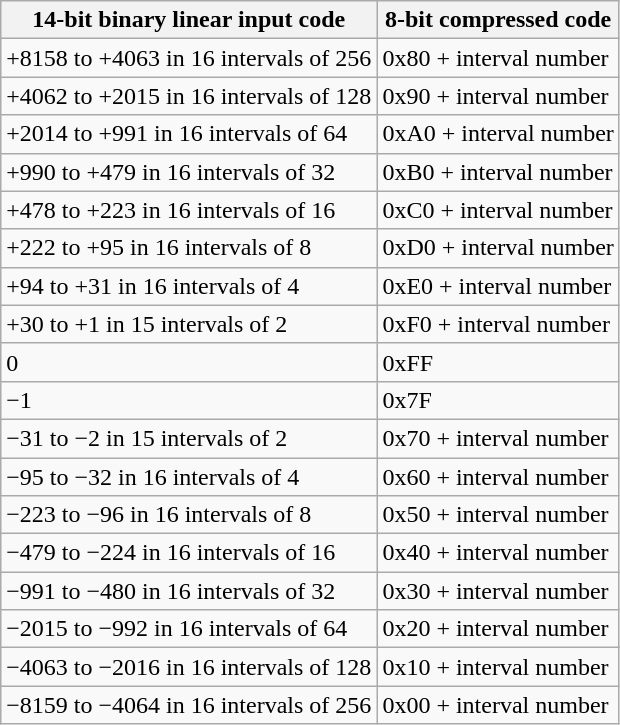<table class="wikitable">
<tr>
<th>14-bit binary linear input code</th>
<th>8-bit compressed code</th>
</tr>
<tr>
<td>+8158 to +4063 in 16 intervals of 256</td>
<td>0x80 + interval number</td>
</tr>
<tr>
<td>+4062 to +2015 in 16 intervals of 128</td>
<td>0x90 + interval number</td>
</tr>
<tr>
<td>+2014 to +991 in 16 intervals of 64</td>
<td>0xA0 + interval number</td>
</tr>
<tr>
<td>+990 to +479 in 16 intervals of 32</td>
<td>0xB0 + interval number</td>
</tr>
<tr>
<td>+478 to +223 in 16 intervals of 16</td>
<td>0xC0 + interval number</td>
</tr>
<tr>
<td>+222 to +95 in 16 intervals of 8</td>
<td>0xD0 + interval number</td>
</tr>
<tr>
<td>+94 to +31 in 16 intervals of 4</td>
<td>0xE0 + interval number</td>
</tr>
<tr>
<td>+30 to +1 in 15 intervals of 2</td>
<td>0xF0 + interval number</td>
</tr>
<tr>
<td>0</td>
<td>0xFF</td>
</tr>
<tr>
<td>−1</td>
<td>0x7F</td>
</tr>
<tr>
<td>−31 to −2 in 15 intervals of 2</td>
<td>0x70 + interval number</td>
</tr>
<tr>
<td>−95 to −32 in 16 intervals of 4</td>
<td>0x60 + interval number</td>
</tr>
<tr>
<td>−223 to −96 in 16 intervals of 8</td>
<td>0x50 + interval number</td>
</tr>
<tr>
<td>−479 to −224 in 16 intervals of 16</td>
<td>0x40 + interval number</td>
</tr>
<tr>
<td>−991 to −480 in 16 intervals of 32</td>
<td>0x30 + interval number</td>
</tr>
<tr>
<td>−2015 to −992 in 16 intervals of 64</td>
<td>0x20 + interval number</td>
</tr>
<tr>
<td>−4063 to −2016 in 16 intervals of 128</td>
<td>0x10 + interval number</td>
</tr>
<tr>
<td>−8159 to −4064 in 16 intervals of 256</td>
<td>0x00 + interval number</td>
</tr>
</table>
